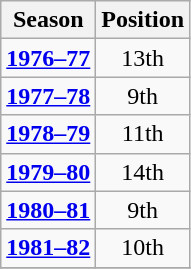<table class="wikitable" style="text-align:center;">
<tr>
<th><strong>Season</strong></th>
<th><strong>Position</strong></th>
</tr>
<tr --->
<td><strong><a href='#'>1976–77</a></strong></td>
<td>13th</td>
</tr>
<tr --->
<td><strong><a href='#'>1977–78</a></strong></td>
<td>9th</td>
</tr>
<tr --->
<td><strong><a href='#'>1978–79</a></strong></td>
<td>11th</td>
</tr>
<tr --->
<td><strong><a href='#'>1979–80</a></strong></td>
<td>14th</td>
</tr>
<tr --->
<td><strong><a href='#'>1980–81</a></strong></td>
<td>9th</td>
</tr>
<tr --->
<td><strong><a href='#'>1981–82</a></strong></td>
<td>10th</td>
</tr>
<tr --->
</tr>
</table>
